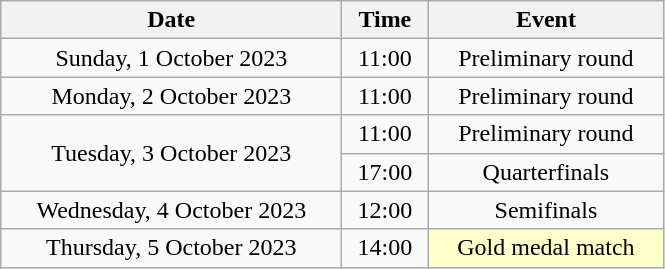<table class = "wikitable" style="text-align:center;">
<tr>
<th width=220>Date</th>
<th width=50>Time</th>
<th width=150>Event</th>
</tr>
<tr>
<td>Sunday, 1 October 2023</td>
<td>11:00</td>
<td>Preliminary round</td>
</tr>
<tr>
<td>Monday, 2 October 2023</td>
<td>11:00</td>
<td>Preliminary round</td>
</tr>
<tr>
<td rowspan=2>Tuesday, 3 October 2023</td>
<td>11:00</td>
<td>Preliminary round</td>
</tr>
<tr>
<td>17:00</td>
<td>Quarterfinals</td>
</tr>
<tr>
<td>Wednesday, 4 October 2023</td>
<td>12:00</td>
<td>Semifinals</td>
</tr>
<tr>
<td>Thursday, 5 October 2023</td>
<td>14:00</td>
<td bgcolor=ffffcc>Gold medal match</td>
</tr>
</table>
